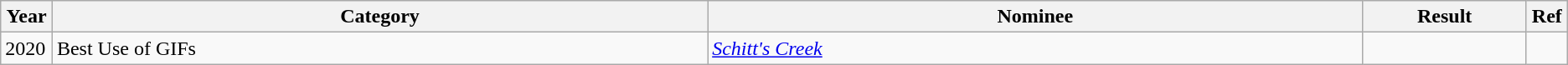<table class="wikitable">
<tr>
<th width="3%">Year</th>
<th width="40%">Category</th>
<th width="40%">Nominee</th>
<th width="10%">Result</th>
<th width="2%">Ref</th>
</tr>
<tr>
<td>2020</td>
<td>Best Use of GIFs</td>
<td><em><a href='#'>Schitt's Creek</a></em></td>
<td></td>
<td></td>
</tr>
</table>
